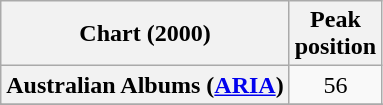<table class="wikitable sortable plainrowheaders" style="text-align:center">
<tr>
<th scope="col">Chart (2000)</th>
<th scope="col">Peak<br>position</th>
</tr>
<tr>
<th scope="row">Australian Albums (<a href='#'>ARIA</a>)</th>
<td>56</td>
</tr>
<tr>
</tr>
<tr>
</tr>
</table>
